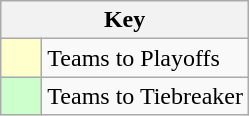<table class="wikitable" style="text-align: center;">
<tr>
<th colspan=2>Key</th>
</tr>
<tr>
<td style="background:#ffffcc; width:20px;"></td>
<td align=left>Teams to Playoffs</td>
</tr>
<tr>
<td style="background:#ccffcc; width:20px;"></td>
<td align=left>Teams to Tiebreaker</td>
</tr>
</table>
